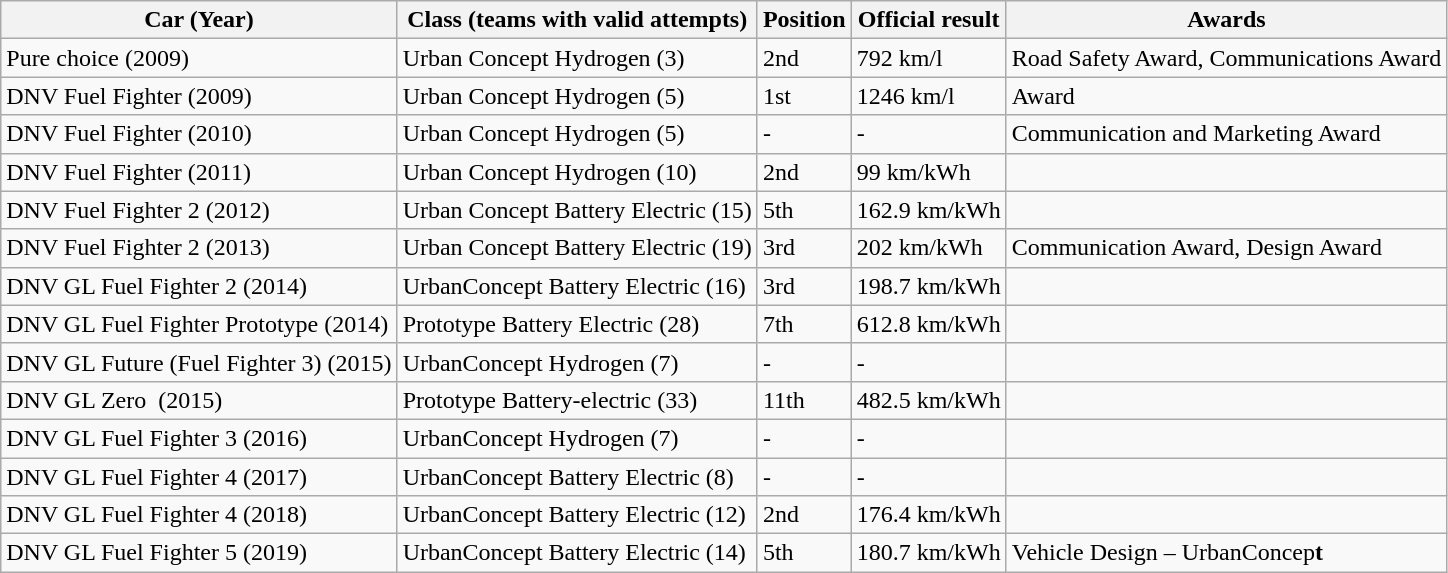<table class="wikitable">
<tr>
<th>Car (Year)</th>
<th>Class (teams with valid attempts)</th>
<th>Position</th>
<th>Official result</th>
<th>Awards</th>
</tr>
<tr>
<td>Pure choice (2009)</td>
<td>Urban Concept Hydrogen (3)</td>
<td>2nd</td>
<td>792 km/l</td>
<td>Road Safety Award, Communications Award</td>
</tr>
<tr>
<td>DNV Fuel Fighter (2009)</td>
<td>Urban Concept Hydrogen (5)</td>
<td>1st</td>
<td>1246 km/l</td>
<td> Award</td>
</tr>
<tr>
<td>DNV Fuel Fighter (2010)</td>
<td>Urban Concept Hydrogen (5)</td>
<td>-</td>
<td>-</td>
<td>Communication and Marketing Award</td>
</tr>
<tr>
<td>DNV Fuel Fighter (2011)</td>
<td>Urban Concept Hydrogen (10)</td>
<td>2nd</td>
<td>99 km/kWh</td>
<td></td>
</tr>
<tr>
<td>DNV Fuel Fighter 2 (2012)</td>
<td>Urban Concept Battery Electric (15)</td>
<td>5th</td>
<td>162.9 km/kWh</td>
<td></td>
</tr>
<tr>
<td>DNV Fuel Fighter 2 (2013)</td>
<td>Urban Concept Battery Electric (19)</td>
<td>3rd</td>
<td>202 km/kWh</td>
<td>Communication Award, Design Award</td>
</tr>
<tr>
<td>DNV GL Fuel Fighter 2 (2014)</td>
<td>UrbanConcept Battery Electric (16)</td>
<td>3rd</td>
<td>198.7 km/kWh</td>
<td></td>
</tr>
<tr>
<td>DNV GL Fuel Fighter Prototype (2014)</td>
<td>Prototype Battery Electric (28)</td>
<td>7th</td>
<td>612.8 km/kWh</td>
<td></td>
</tr>
<tr>
<td>DNV GL Future (Fuel Fighter 3) (2015)</td>
<td>UrbanConcept Hydrogen (7)</td>
<td>-</td>
<td>-</td>
<td></td>
</tr>
<tr>
<td>DNV GL Zero  (2015)</td>
<td>Prototype Battery-electric (33)</td>
<td>11th</td>
<td>482.5 km/kWh</td>
<td></td>
</tr>
<tr>
<td>DNV GL Fuel Fighter 3 (2016)</td>
<td>UrbanConcept Hydrogen (7)</td>
<td>-</td>
<td>-</td>
<td></td>
</tr>
<tr>
<td>DNV GL Fuel Fighter 4 (2017)</td>
<td>UrbanConcept Battery Electric (8)</td>
<td>-</td>
<td>-</td>
<td></td>
</tr>
<tr>
<td>DNV GL Fuel Fighter 4 (2018)</td>
<td>UrbanConcept Battery Electric (12)</td>
<td>2nd</td>
<td>176.4 km/kWh</td>
<td></td>
</tr>
<tr>
<td>DNV GL Fuel Fighter 5 (2019)</td>
<td>UrbanConcept Battery Electric (14)</td>
<td>5th</td>
<td>180.7 km/kWh</td>
<td>Vehicle Design – UrbanConcep<strong>t</strong></td>
</tr>
</table>
